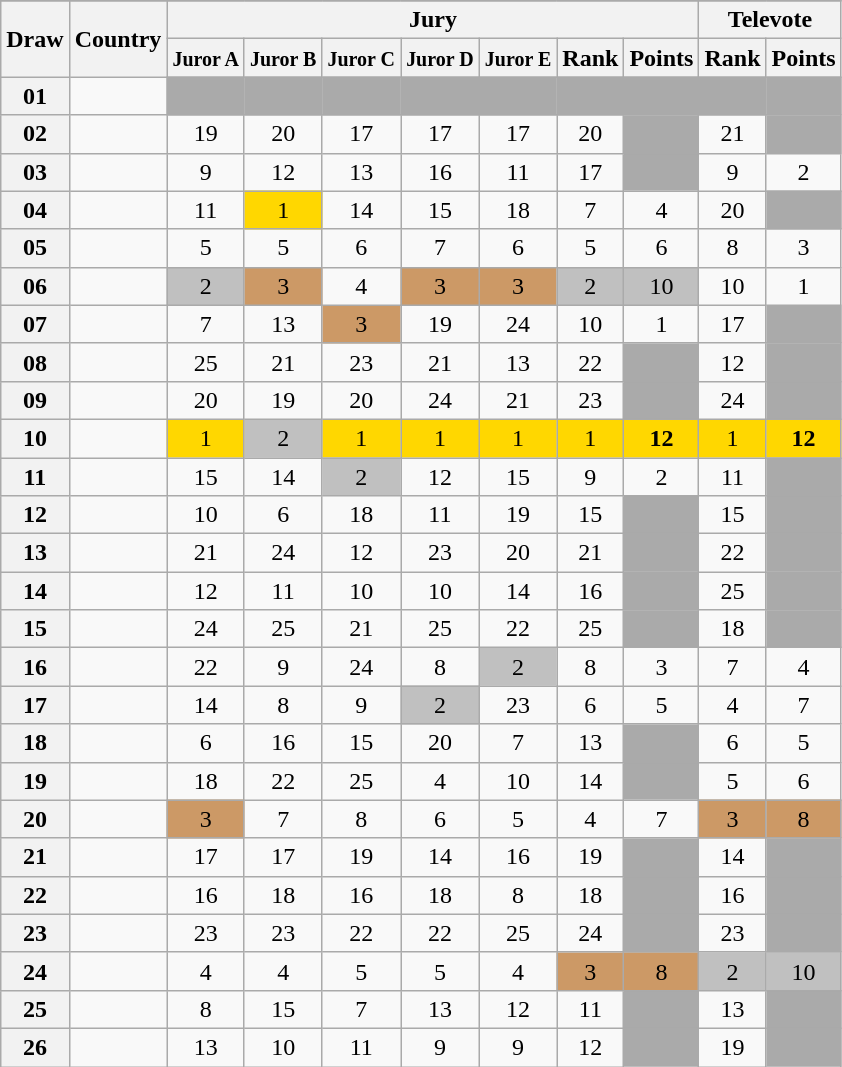<table class="sortable wikitable collapsible plainrowheaders" style="text-align:center;">
<tr>
</tr>
<tr>
<th scope="col" rowspan="2">Draw</th>
<th scope="col" rowspan="2">Country</th>
<th scope="col" colspan="7">Jury</th>
<th scope="col" colspan="2">Televote</th>
</tr>
<tr>
<th scope="col"><small>Juror A</small></th>
<th scope="col"><small>Juror B</small></th>
<th scope="col"><small>Juror C</small></th>
<th scope="col"><small>Juror D</small></th>
<th scope="col"><small>Juror E</small></th>
<th scope="col">Rank</th>
<th scope="col">Points</th>
<th scope="col">Rank</th>
<th scope="col">Points</th>
</tr>
<tr class="sortbottom">
<th scope="row" style="text-align:center;">01</th>
<td style="text-align:left;"></td>
<td style="background:#AAAAAA;"></td>
<td style="background:#AAAAAA;"></td>
<td style="background:#AAAAAA;"></td>
<td style="background:#AAAAAA;"></td>
<td style="background:#AAAAAA;"></td>
<td style="background:#AAAAAA;"></td>
<td style="background:#AAAAAA;"></td>
<td style="background:#AAAAAA;"></td>
<td style="background:#AAAAAA;"></td>
</tr>
<tr>
<th scope="row" style="text-align:center;">02</th>
<td style="text-align:left;"></td>
<td>19</td>
<td>20</td>
<td>17</td>
<td>17</td>
<td>17</td>
<td>20</td>
<td style="background:#AAAAAA;"></td>
<td>21</td>
<td style="background:#AAAAAA;"></td>
</tr>
<tr>
<th scope="row" style="text-align:center;">03</th>
<td style="text-align:left;"></td>
<td>9</td>
<td>12</td>
<td>13</td>
<td>16</td>
<td>11</td>
<td>17</td>
<td style="background:#AAAAAA;"></td>
<td>9</td>
<td>2</td>
</tr>
<tr>
<th scope="row" style="text-align:center;">04</th>
<td style="text-align:left;"></td>
<td>11</td>
<td style="background:gold;">1</td>
<td>14</td>
<td>15</td>
<td>18</td>
<td>7</td>
<td>4</td>
<td>20</td>
<td style="background:#AAAAAA;"></td>
</tr>
<tr>
<th scope="row" style="text-align:center;">05</th>
<td style="text-align:left;"></td>
<td>5</td>
<td>5</td>
<td>6</td>
<td>7</td>
<td>6</td>
<td>5</td>
<td>6</td>
<td>8</td>
<td>3</td>
</tr>
<tr>
<th scope="row" style="text-align:center;">06</th>
<td style="text-align:left;"></td>
<td style="background:silver;">2</td>
<td style="background:#CC9966;">3</td>
<td>4</td>
<td style="background:#CC9966;">3</td>
<td style="background:#CC9966;">3</td>
<td style="background:silver;">2</td>
<td style="background:silver;">10</td>
<td>10</td>
<td>1</td>
</tr>
<tr>
<th scope="row" style="text-align:center;">07</th>
<td style="text-align:left;"></td>
<td>7</td>
<td>13</td>
<td style="background:#CC9966;">3</td>
<td>19</td>
<td>24</td>
<td>10</td>
<td>1</td>
<td>17</td>
<td style="background:#AAAAAA;"></td>
</tr>
<tr>
<th scope="row" style="text-align:center;">08</th>
<td style="text-align:left;"></td>
<td>25</td>
<td>21</td>
<td>23</td>
<td>21</td>
<td>13</td>
<td>22</td>
<td style="background:#AAAAAA;"></td>
<td>12</td>
<td style="background:#AAAAAA;"></td>
</tr>
<tr>
<th scope="row" style="text-align:center;">09</th>
<td style="text-align:left;"></td>
<td>20</td>
<td>19</td>
<td>20</td>
<td>24</td>
<td>21</td>
<td>23</td>
<td style="background:#AAAAAA;"></td>
<td>24</td>
<td style="background:#AAAAAA;"></td>
</tr>
<tr>
<th scope="row" style="text-align:center;">10</th>
<td style="text-align:left;"></td>
<td style="background:gold;">1</td>
<td style="background:silver;">2</td>
<td style="background:gold;">1</td>
<td style="background:gold;">1</td>
<td style="background:gold;">1</td>
<td style="background:gold;">1</td>
<td style="background:gold;"><strong>12</strong></td>
<td style="background:gold;">1</td>
<td style="background:gold;"><strong>12</strong></td>
</tr>
<tr>
<th scope="row" style="text-align:center;">11</th>
<td style="text-align:left;"></td>
<td>15</td>
<td>14</td>
<td style="background:silver;">2</td>
<td>12</td>
<td>15</td>
<td>9</td>
<td>2</td>
<td>11</td>
<td style="background:#AAAAAA;"></td>
</tr>
<tr>
<th scope="row" style="text-align:center;">12</th>
<td style="text-align:left;"></td>
<td>10</td>
<td>6</td>
<td>18</td>
<td>11</td>
<td>19</td>
<td>15</td>
<td style="background:#AAAAAA;"></td>
<td>15</td>
<td style="background:#AAAAAA;"></td>
</tr>
<tr>
<th scope="row" style="text-align:center;">13</th>
<td style="text-align:left;"></td>
<td>21</td>
<td>24</td>
<td>12</td>
<td>23</td>
<td>20</td>
<td>21</td>
<td style="background:#AAAAAA;"></td>
<td>22</td>
<td style="background:#AAAAAA;"></td>
</tr>
<tr>
<th scope="row" style="text-align:center;">14</th>
<td style="text-align:left;"></td>
<td>12</td>
<td>11</td>
<td>10</td>
<td>10</td>
<td>14</td>
<td>16</td>
<td style="background:#AAAAAA;"></td>
<td>25</td>
<td style="background:#AAAAAA;"></td>
</tr>
<tr>
<th scope="row" style="text-align:center;">15</th>
<td style="text-align:left;"></td>
<td>24</td>
<td>25</td>
<td>21</td>
<td>25</td>
<td>22</td>
<td>25</td>
<td style="background:#AAAAAA;"></td>
<td>18</td>
<td style="background:#AAAAAA;"></td>
</tr>
<tr>
<th scope="row" style="text-align:center;">16</th>
<td style="text-align:left;"></td>
<td>22</td>
<td>9</td>
<td>24</td>
<td>8</td>
<td style="background:silver;">2</td>
<td>8</td>
<td>3</td>
<td>7</td>
<td>4</td>
</tr>
<tr>
<th scope="row" style="text-align:center;">17</th>
<td style="text-align:left;"></td>
<td>14</td>
<td>8</td>
<td>9</td>
<td style="background:silver;">2</td>
<td>23</td>
<td>6</td>
<td>5</td>
<td>4</td>
<td>7</td>
</tr>
<tr>
<th scope="row" style="text-align:center;">18</th>
<td style="text-align:left;"></td>
<td>6</td>
<td>16</td>
<td>15</td>
<td>20</td>
<td>7</td>
<td>13</td>
<td style="background:#AAAAAA;"></td>
<td>6</td>
<td>5</td>
</tr>
<tr>
<th scope="row" style="text-align:center;">19</th>
<td style="text-align:left;"></td>
<td>18</td>
<td>22</td>
<td>25</td>
<td>4</td>
<td>10</td>
<td>14</td>
<td style="background:#AAAAAA;"></td>
<td>5</td>
<td>6</td>
</tr>
<tr>
<th scope="row" style="text-align:center;">20</th>
<td style="text-align:left;"></td>
<td style="background:#CC9966;">3</td>
<td>7</td>
<td>8</td>
<td>6</td>
<td>5</td>
<td>4</td>
<td>7</td>
<td style="background:#CC9966;">3</td>
<td style="background:#CC9966;">8</td>
</tr>
<tr>
<th scope="row" style="text-align:center;">21</th>
<td style="text-align:left;"></td>
<td>17</td>
<td>17</td>
<td>19</td>
<td>14</td>
<td>16</td>
<td>19</td>
<td style="background:#AAAAAA;"></td>
<td>14</td>
<td style="background:#AAAAAA;"></td>
</tr>
<tr>
<th scope="row" style="text-align:center;">22</th>
<td style="text-align:left;"></td>
<td>16</td>
<td>18</td>
<td>16</td>
<td>18</td>
<td>8</td>
<td>18</td>
<td style="background:#AAAAAA;"></td>
<td>16</td>
<td style="background:#AAAAAA;"></td>
</tr>
<tr>
<th scope="row" style="text-align:center;">23</th>
<td style="text-align:left;"></td>
<td>23</td>
<td>23</td>
<td>22</td>
<td>22</td>
<td>25</td>
<td>24</td>
<td style="background:#AAAAAA;"></td>
<td>23</td>
<td style="background:#AAAAAA;"></td>
</tr>
<tr>
<th scope="row" style="text-align:center;">24</th>
<td style="text-align:left;"></td>
<td>4</td>
<td>4</td>
<td>5</td>
<td>5</td>
<td>4</td>
<td style="background:#CC9966;">3</td>
<td style="background:#CC9966;">8</td>
<td style="background:silver;">2</td>
<td style="background:silver;">10</td>
</tr>
<tr>
<th scope="row" style="text-align:center;">25</th>
<td style="text-align:left;"></td>
<td>8</td>
<td>15</td>
<td>7</td>
<td>13</td>
<td>12</td>
<td>11</td>
<td style="background:#AAAAAA;"></td>
<td>13</td>
<td style="background:#AAAAAA;"></td>
</tr>
<tr>
<th scope="row" style="text-align:center;">26</th>
<td style="text-align:left;"></td>
<td>13</td>
<td>10</td>
<td>11</td>
<td>9</td>
<td>9</td>
<td>12</td>
<td style="background:#AAAAAA;"></td>
<td>19</td>
<td style="background:#AAAAAA;"></td>
</tr>
</table>
